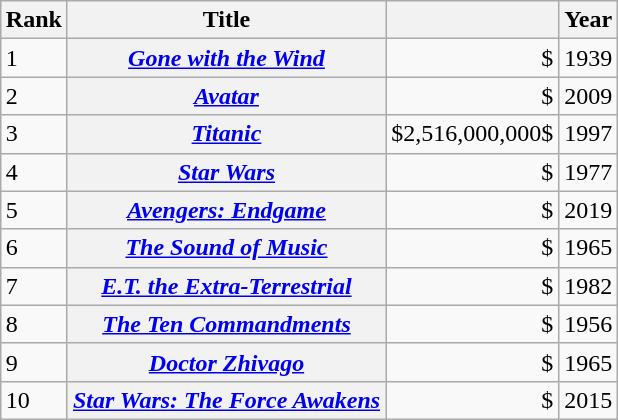<table class="wikitable plainrowheaders" style="margin:auto; margin:auto;">
<tr>
<th scope="col">Rank</th>
<th scope="col">Title</th>
<th scope="col" data-sort-type="currency"></th>
<th scope="col">Year</th>
</tr>
<tr>
<td>1</td>
<th scope="row"><em><a href='#'>Gone with the Wind</a></em></th>
<td style="text-align:right;">$</td>
<td style="text-align:center;">1939</td>
</tr>
<tr>
<td>2</td>
<th scope="row"><em><a href='#'>Avatar</a></em></th>
<td style="text-align:right;">$</td>
<td style="text-align:center;">2009</td>
</tr>
<tr>
<td>3</td>
<th scope="row"><em><a href='#'>Titanic</a></em></th>
<td style="text-align:right;"><span>$2,516,000,000</span>$</td>
<td style="text-align:center;">1997</td>
</tr>
<tr>
<td>4</td>
<th scope="row"><em><a href='#'>Star Wars</a></em></th>
<td style="text-align:right;">$</td>
<td style="text-align:center;">1977</td>
</tr>
<tr>
<td>5</td>
<th scope="row"><em><a href='#'>Avengers: Endgame</a></em></th>
<td style="text-align:right;">$</td>
<td style="text-align:center;">2019</td>
</tr>
<tr>
<td>6</td>
<th scope="row"><em><a href='#'>The Sound of Music</a></em></th>
<td style="text-align:right;">$</td>
<td style="text-align:center;">1965</td>
</tr>
<tr>
<td>7</td>
<th scope="row"><em><a href='#'>E.T. the Extra-Terrestrial</a></em></th>
<td style="text-align:right;">$</td>
<td style="text-align:center;">1982</td>
</tr>
<tr>
<td>8</td>
<th scope="row"><em><a href='#'>The Ten Commandments</a></em></th>
<td style="text-align:right;">$</td>
<td style="text-align:center;">1956</td>
</tr>
<tr>
<td>9</td>
<th scope="row"><em><a href='#'>Doctor Zhivago</a></em></th>
<td style="text-align:right;">$</td>
<td style="text-align:center;">1965</td>
</tr>
<tr>
<td>10</td>
<th scope="row"><em><a href='#'>Star Wars: The Force Awakens</a></em></th>
<td style="text-align:right;">$</td>
<td style="text-align:center;">2015</td>
</tr>
</table>
